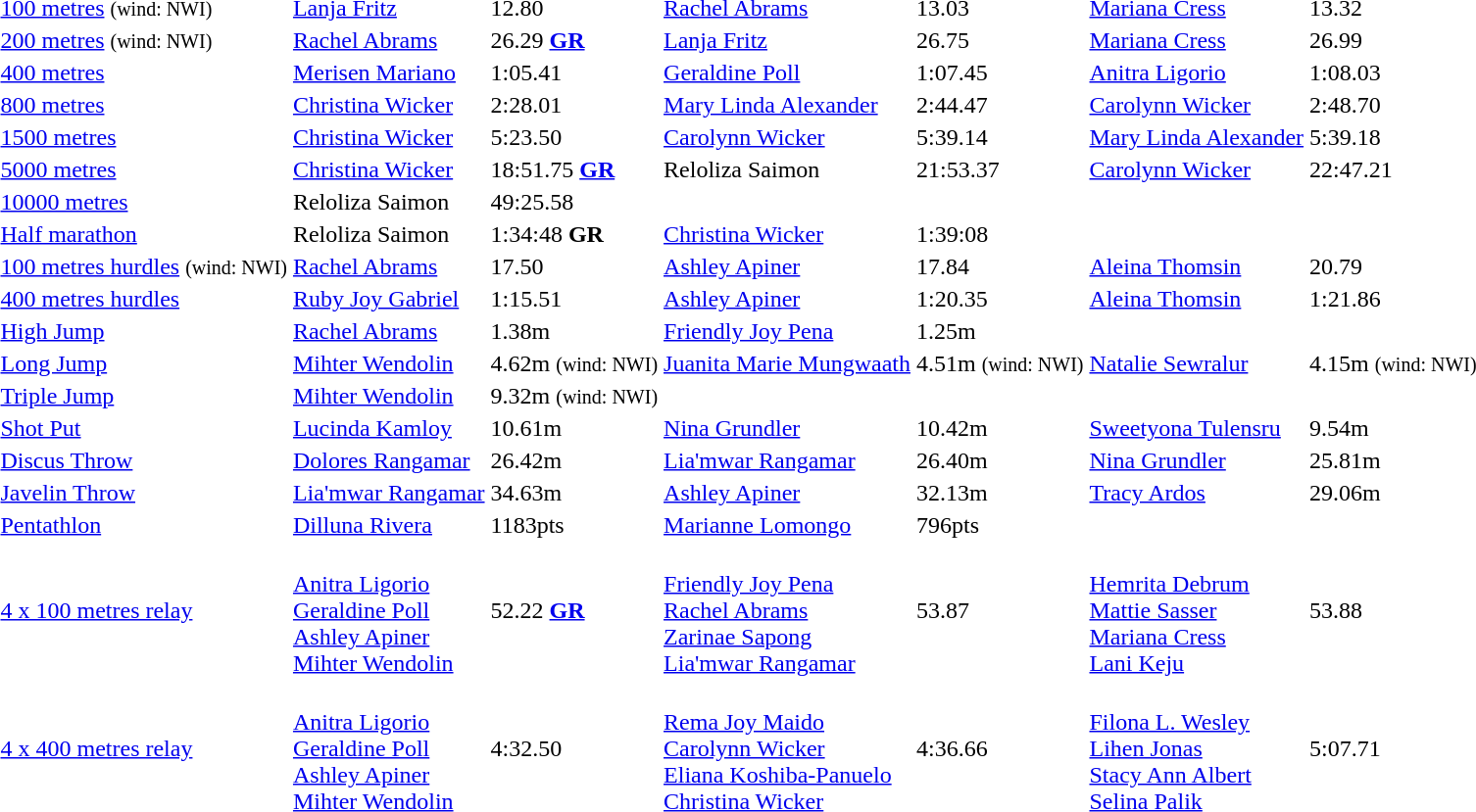<table>
<tr>
<td><a href='#'>100 metres</a> <small>(wind: NWI)</small></td>
<td align=left><a href='#'>Lanja Fritz</a> <br> </td>
<td>12.80</td>
<td align=left><a href='#'>Rachel Abrams</a> <br> </td>
<td>13.03</td>
<td align=left><a href='#'>Mariana Cress</a> <br> </td>
<td>13.32</td>
</tr>
<tr>
<td><a href='#'>200 metres</a> <small>(wind: NWI)</small></td>
<td align=left><a href='#'>Rachel Abrams</a> <br> </td>
<td>26.29 <a href='#'><strong>GR</strong></a></td>
<td align=left><a href='#'>Lanja Fritz</a> <br> </td>
<td>26.75</td>
<td align=left><a href='#'>Mariana Cress</a> <br> </td>
<td>26.99</td>
</tr>
<tr>
<td><a href='#'>400 metres</a></td>
<td align=left><a href='#'>Merisen Mariano</a> <br> </td>
<td>1:05.41</td>
<td align=left><a href='#'>Geraldine Poll</a> <br> </td>
<td>1:07.45</td>
<td align=left><a href='#'>Anitra Ligorio</a> <br> </td>
<td>1:08.03</td>
</tr>
<tr>
<td><a href='#'>800 metres</a></td>
<td align=left><a href='#'>Christina Wicker</a> <br> </td>
<td>2:28.01</td>
<td align=left><a href='#'>Mary Linda Alexander</a> <br> </td>
<td>2:44.47</td>
<td align=left><a href='#'>Carolynn Wicker</a> <br> </td>
<td>2:48.70</td>
</tr>
<tr>
<td><a href='#'>1500 metres</a></td>
<td align=left><a href='#'>Christina Wicker</a> <br> </td>
<td>5:23.50</td>
<td align=left><a href='#'>Carolynn Wicker</a> <br> </td>
<td>5:39.14</td>
<td align=left><a href='#'>Mary Linda Alexander</a> <br> </td>
<td>5:39.18</td>
</tr>
<tr>
<td><a href='#'>5000 metres</a></td>
<td align=left><a href='#'>Christina Wicker</a> <br> </td>
<td>18:51.75 <a href='#'><strong>GR</strong></a></td>
<td align=left>Reloliza Saimon <br> </td>
<td>21:53.37</td>
<td align=left><a href='#'>Carolynn Wicker</a> <br> </td>
<td>22:47.21</td>
</tr>
<tr>
<td><a href='#'>10000 metres</a></td>
<td align=left>Reloliza Saimon <br> </td>
<td>49:25.58</td>
<td></td>
<td></td>
<td></td>
<td></td>
</tr>
<tr>
<td><a href='#'>Half marathon</a></td>
<td align=left>Reloliza Saimon <br> </td>
<td>1:34:48 <strong>GR</strong></td>
<td align=left><a href='#'>Christina Wicker</a> <br> </td>
<td>1:39:08</td>
<td></td>
<td></td>
</tr>
<tr>
<td><a href='#'>100 metres hurdles</a> <small>(wind: NWI)</small></td>
<td align=left><a href='#'>Rachel Abrams</a> <br> </td>
<td>17.50</td>
<td align=left><a href='#'>Ashley Apiner</a> <br> </td>
<td>17.84</td>
<td align=left><a href='#'>Aleina Thomsin</a> <br> </td>
<td>20.79</td>
</tr>
<tr>
<td><a href='#'>400 metres hurdles</a></td>
<td align=left><a href='#'>Ruby Joy Gabriel</a> <br> </td>
<td>1:15.51</td>
<td align=left><a href='#'>Ashley Apiner</a> <br> </td>
<td>1:20.35</td>
<td align=left><a href='#'>Aleina Thomsin</a> <br> </td>
<td>1:21.86</td>
</tr>
<tr>
<td><a href='#'>High Jump</a></td>
<td align=left><a href='#'>Rachel Abrams</a> <br> </td>
<td>1.38m</td>
<td align=left><a href='#'>Friendly Joy Pena</a> <br> </td>
<td>1.25m</td>
<td></td>
<td></td>
</tr>
<tr>
<td><a href='#'>Long Jump</a></td>
<td align=left><a href='#'>Mihter Wendolin</a> <br> </td>
<td>4.62m <small>(wind: NWI)</small></td>
<td align=left><a href='#'>Juanita Marie Mungwaath</a> <br> </td>
<td>4.51m <small>(wind: NWI)</small></td>
<td align=left><a href='#'>Natalie Sewralur</a> <br> </td>
<td>4.15m <small>(wind: NWI)</small></td>
</tr>
<tr>
<td><a href='#'>Triple Jump</a></td>
<td align=left><a href='#'>Mihter Wendolin</a> <br> </td>
<td>9.32m <small>(wind: NWI)</small></td>
<td></td>
<td></td>
<td></td>
<td></td>
</tr>
<tr>
<td><a href='#'>Shot Put</a></td>
<td align=left><a href='#'>Lucinda Kamloy</a> <br> </td>
<td>10.61m</td>
<td align=left><a href='#'>Nina Grundler</a> <br> </td>
<td>10.42m</td>
<td align=left><a href='#'>Sweetyona Tulensru</a> <br> </td>
<td>9.54m</td>
</tr>
<tr>
<td><a href='#'>Discus Throw</a></td>
<td align=left><a href='#'>Dolores Rangamar</a> <br> </td>
<td>26.42m</td>
<td align=left><a href='#'>Lia'mwar Rangamar</a> <br> </td>
<td>26.40m</td>
<td align=left><a href='#'>Nina Grundler</a> <br> </td>
<td>25.81m</td>
</tr>
<tr>
<td><a href='#'>Javelin Throw</a></td>
<td align=left><a href='#'>Lia'mwar Rangamar</a> <br> </td>
<td>34.63m</td>
<td align=left><a href='#'>Ashley Apiner</a> <br> </td>
<td>32.13m</td>
<td align=left><a href='#'>Tracy Ardos</a> <br> </td>
<td>29.06m</td>
</tr>
<tr>
<td><a href='#'>Pentathlon</a></td>
<td align=left><a href='#'>Dilluna Rivera</a> <br> </td>
<td>1183pts</td>
<td align=left><a href='#'>Marianne Lomongo</a> <br> </td>
<td>796pts</td>
<td></td>
<td></td>
</tr>
<tr>
<td><a href='#'>4 x 100 metres relay</a></td>
<td> <br><a href='#'>Anitra Ligorio</a><br><a href='#'>Geraldine Poll</a><br><a href='#'>Ashley Apiner</a><br><a href='#'>Mihter Wendolin</a></td>
<td>52.22 <a href='#'><strong>GR</strong></a></td>
<td> <br><a href='#'>Friendly Joy Pena</a><br><a href='#'>Rachel Abrams</a><br><a href='#'>Zarinae Sapong</a><br><a href='#'>Lia'mwar Rangamar</a></td>
<td>53.87</td>
<td> <br><a href='#'>Hemrita Debrum</a><br><a href='#'>Mattie Sasser</a><br><a href='#'>Mariana Cress</a><br><a href='#'>Lani Keju</a></td>
<td>53.88</td>
</tr>
<tr>
<td><a href='#'>4 x 400 metres relay</a></td>
<td> <br><a href='#'>Anitra Ligorio</a><br><a href='#'>Geraldine Poll</a><br><a href='#'>Ashley Apiner</a><br><a href='#'>Mihter Wendolin</a></td>
<td>4:32.50</td>
<td> <br><a href='#'>Rema Joy Maido</a><br><a href='#'>Carolynn Wicker</a><br><a href='#'>Eliana Koshiba-Panuelo</a><br><a href='#'>Christina Wicker</a></td>
<td>4:36.66</td>
<td> <br><a href='#'>Filona L. Wesley</a><br><a href='#'>Lihen Jonas</a><br><a href='#'>Stacy Ann Albert</a><br><a href='#'>Selina Palik</a></td>
<td>5:07.71</td>
</tr>
</table>
